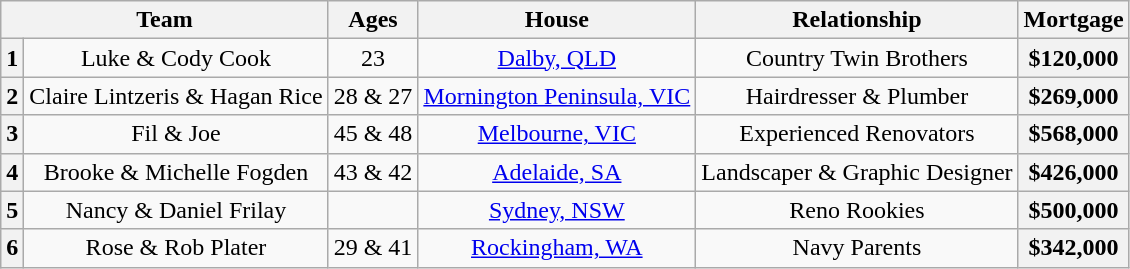<table class="wikitable" style="text-align:center">
<tr valign="top">
<th colspan="2">Team</th>
<th>Ages</th>
<th>House</th>
<th>Relationship</th>
<th>Mortgage</th>
</tr>
<tr>
<th>1</th>
<td>Luke & Cody Cook</td>
<td>23</td>
<td><a href='#'>Dalby, QLD</a></td>
<td>Country Twin Brothers</td>
<th>$120,000</th>
</tr>
<tr>
<th>2</th>
<td>Claire Lintzeris & Hagan Rice</td>
<td>28 & 27</td>
<td><a href='#'>Mornington Peninsula, VIC</a></td>
<td>Hairdresser & Plumber</td>
<th>$269,000</th>
</tr>
<tr>
<th>3</th>
<td>Fil & Joe</td>
<td>45 & 48</td>
<td><a href='#'>Melbourne, VIC</a></td>
<td>Experienced Renovators</td>
<th>$568,000</th>
</tr>
<tr>
<th>4</th>
<td>Brooke & Michelle Fogden</td>
<td>43 & 42</td>
<td><a href='#'>Adelaide, SA</a></td>
<td>Landscaper & Graphic Designer</td>
<th>$426,000</th>
</tr>
<tr>
<th>5</th>
<td>Nancy & Daniel Frilay</td>
<td></td>
<td><a href='#'>Sydney, NSW</a></td>
<td>Reno Rookies</td>
<th>$500,000</th>
</tr>
<tr>
<th>6</th>
<td>Rose & Rob Plater</td>
<td>29 & 41</td>
<td><a href='#'>Rockingham, WA</a></td>
<td>Navy Parents</td>
<th>$342,000</th>
</tr>
</table>
